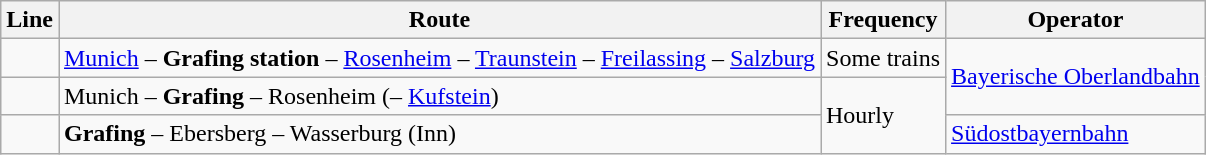<table class="wikitable">
<tr>
<th>Line</th>
<th>Route</th>
<th>Frequency</th>
<th>Operator</th>
</tr>
<tr>
<td align= "center"></td>
<td><a href='#'>Munich</a> – <strong>Grafing station</strong> – <a href='#'>Rosenheim</a> – <a href='#'>Traunstein</a> – <a href='#'>Freilassing</a> – <a href='#'>Salzburg</a></td>
<td>Some trains</td>
<td rowspan="2"><a href='#'>Bayerische Oberlandbahn</a></td>
</tr>
<tr>
<td align="center"></td>
<td>Munich – <strong>Grafing</strong> – Rosenheim (– <a href='#'>Kufstein</a>)</td>
<td rowspan="3">Hourly</td>
</tr>
<tr>
<td align="center"></td>
<td><strong>Grafing</strong> – Ebersberg – Wasserburg (Inn)</td>
<td><a href='#'>Südostbayernbahn</a></td>
</tr>
</table>
